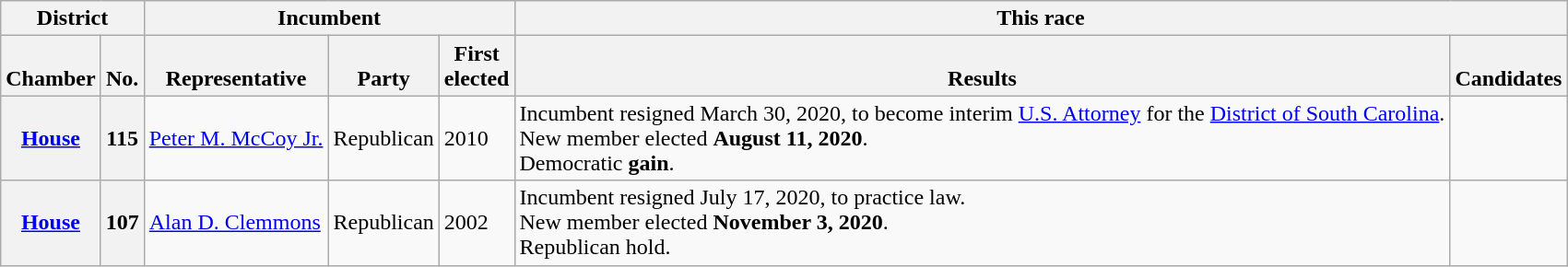<table class="wikitable sortable">
<tr valign=bottom>
<th colspan="2">District</th>
<th colspan="3">Incumbent</th>
<th colspan="2">This race</th>
</tr>
<tr valign=bottom>
<th>Chamber</th>
<th>No.</th>
<th>Representative</th>
<th>Party</th>
<th>First<br>elected</th>
<th>Results</th>
<th>Candidates</th>
</tr>
<tr>
<th><a href='#'>House</a></th>
<th>115</th>
<td><a href='#'>Peter M. McCoy Jr.</a></td>
<td>Republican</td>
<td>2010</td>
<td>Incumbent resigned March 30, 2020, to become interim <a href='#'>U.S. Attorney</a> for the <a href='#'>District of South Carolina</a>.<br>New member elected <strong>August 11, 2020</strong>.<br>Democratic <strong>gain</strong>.</td>
<td nowrap></td>
</tr>
<tr>
<th><a href='#'>House</a></th>
<th>107</th>
<td><a href='#'>Alan D. Clemmons</a></td>
<td>Republican</td>
<td>2002</td>
<td>Incumbent resigned July 17, 2020, to practice law.<br>New member elected <strong>November 3, 2020</strong>.<br>Republican hold.</td>
<td nowrap></td>
</tr>
</table>
